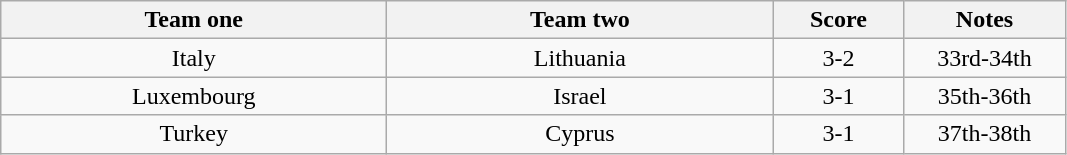<table class="wikitable" style="text-align: center">
<tr>
<th width=250>Team one</th>
<th width=250>Team two</th>
<th width=80>Score</th>
<th width=100>Notes</th>
</tr>
<tr>
<td> Italy</td>
<td> Lithuania</td>
<td>3-2</td>
<td>33rd-34th</td>
</tr>
<tr>
<td> Luxembourg</td>
<td> Israel</td>
<td>3-1</td>
<td>35th-36th</td>
</tr>
<tr>
<td> Turkey</td>
<td> Cyprus</td>
<td>3-1</td>
<td>37th-38th</td>
</tr>
</table>
